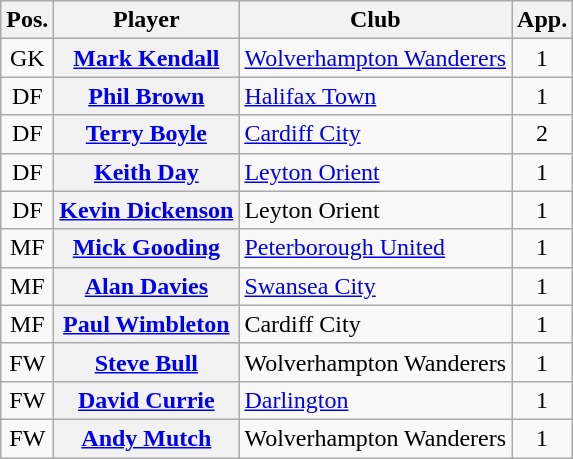<table class="wikitable plainrowheaders" style="text-align: left">
<tr>
<th scope=col>Pos.</th>
<th scope=col>Player</th>
<th scope=col>Club</th>
<th scope=col>App.</th>
</tr>
<tr>
<td style=text-align:center>GK</td>
<th scope=row><a href='#'>Mark Kendall</a></th>
<td><a href='#'>Wolverhampton Wanderers</a></td>
<td style=text-align:center>1</td>
</tr>
<tr>
<td style=text-align:center>DF</td>
<th scope=row><a href='#'>Phil Brown</a></th>
<td><a href='#'>Halifax Town</a></td>
<td style=text-align:center>1</td>
</tr>
<tr>
<td style=text-align:center>DF</td>
<th scope=row><a href='#'>Terry Boyle</a></th>
<td><a href='#'>Cardiff City</a></td>
<td style=text-align:center>2</td>
</tr>
<tr>
<td style=text-align:center>DF</td>
<th scope=row><a href='#'>Keith Day</a></th>
<td><a href='#'>Leyton Orient</a></td>
<td style=text-align:center>1</td>
</tr>
<tr>
<td style=text-align:center>DF</td>
<th scope=row><a href='#'>Kevin Dickenson</a></th>
<td>Leyton Orient</td>
<td style=text-align:center>1</td>
</tr>
<tr>
<td style=text-align:center>MF</td>
<th scope=row><a href='#'>Mick Gooding</a></th>
<td><a href='#'>Peterborough United</a></td>
<td style=text-align:center>1</td>
</tr>
<tr>
<td style=text-align:center>MF</td>
<th scope=row><a href='#'>Alan Davies</a></th>
<td><a href='#'>Swansea City</a></td>
<td style=text-align:center>1</td>
</tr>
<tr>
<td style=text-align:center>MF</td>
<th scope=row><a href='#'>Paul Wimbleton</a></th>
<td>Cardiff City</td>
<td style=text-align:center>1</td>
</tr>
<tr>
<td style=text-align:center>FW</td>
<th scope=row><a href='#'>Steve Bull</a></th>
<td>Wolverhampton Wanderers</td>
<td style=text-align:center>1</td>
</tr>
<tr>
<td style=text-align:center>FW</td>
<th scope=row><a href='#'>David Currie</a></th>
<td><a href='#'>Darlington</a></td>
<td style=text-align:center>1</td>
</tr>
<tr>
<td style=text-align:center>FW</td>
<th scope=row><a href='#'>Andy Mutch</a></th>
<td>Wolverhampton Wanderers</td>
<td style=text-align:center>1</td>
</tr>
</table>
